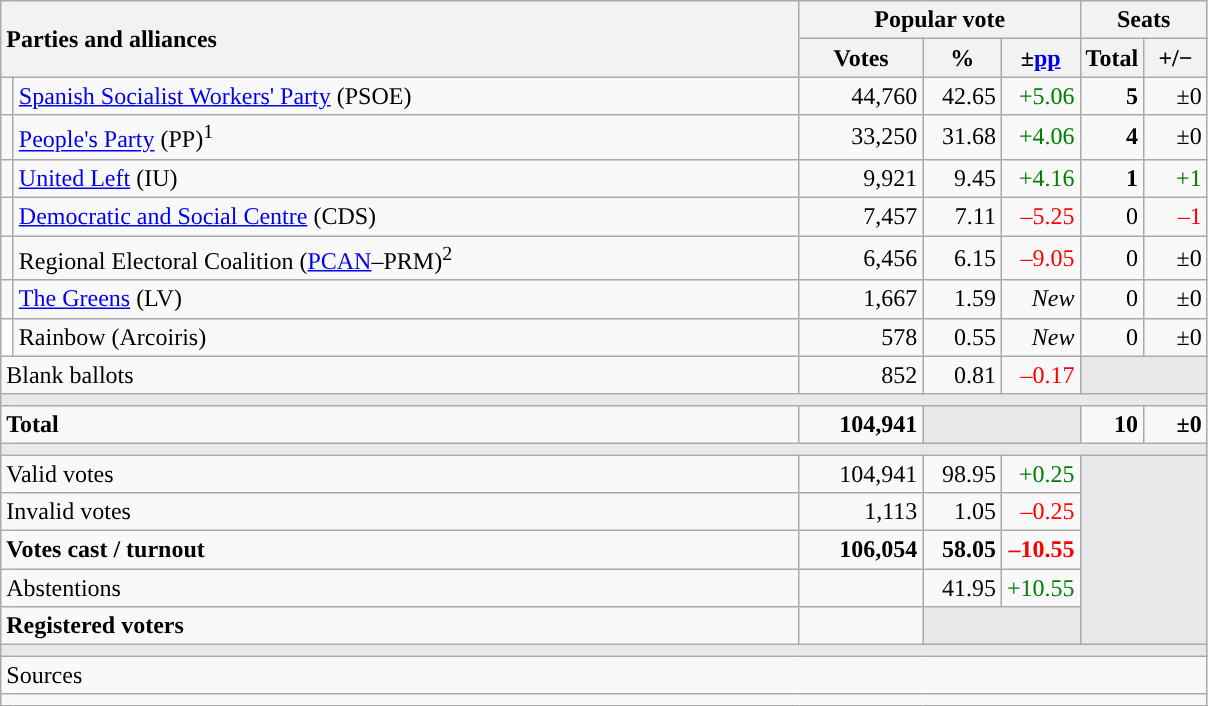<table class="wikitable" style="text-align:right;">
<tr>
<th style="text-align:left;" rowspan="2" colspan="2" width="525">Parties and alliances</th>
<th colspan="3">Popular vote</th>
<th colspan="2">Seats</th>
</tr>
<tr>
<th width="75">Votes</th>
<th width="45">%</th>
<th width="45">±<a href='#'>pp</a></th>
<th width="35">Total</th>
<th width="35">+/−</th>
</tr>
<tr>
<td width="1" style="color:inherit;background:"></td>
<td align="left"><a href='#'>Spanish Socialist Workers' Party</a> (PSOE)</td>
<td>44,760</td>
<td>42.65</td>
<td style="color:green;">+5.06</td>
<td><strong>5</strong></td>
<td>±0</td>
</tr>
<tr>
<td style="color:inherit;background:"></td>
<td align="left"><a href='#'>People's Party</a> (PP)<sup>1</sup></td>
<td>33,250</td>
<td>31.68</td>
<td style="color:green;">+4.06</td>
<td><strong>4</strong></td>
<td>±0</td>
</tr>
<tr>
<td style="color:inherit;background:"></td>
<td align="left"><a href='#'>United Left</a> (IU)</td>
<td>9,921</td>
<td>9.45</td>
<td style="color:green;">+4.16</td>
<td><strong>1</strong></td>
<td style="color:green;">+1</td>
</tr>
<tr>
<td style="color:inherit;background:"></td>
<td align="left"><a href='#'>Democratic and Social Centre</a> (CDS)</td>
<td>7,457</td>
<td>7.11</td>
<td style="color:red;">–5.25</td>
<td>0</td>
<td style="color:red;">–1</td>
</tr>
<tr>
<td style="color:inherit;background:"></td>
<td align="left">Regional Electoral Coalition (<a href='#'>PCAN</a>–PRM)<sup>2</sup></td>
<td>6,456</td>
<td>6.15</td>
<td style="color:red;">–9.05</td>
<td>0</td>
<td>±0</td>
</tr>
<tr>
<td style="color:inherit;background:"></td>
<td align="left"><a href='#'>The Greens</a> (LV)</td>
<td>1,667</td>
<td>1.59</td>
<td><em>New</em></td>
<td>0</td>
<td>±0</td>
</tr>
<tr>
<td bgcolor="white"></td>
<td align="left">Rainbow (Arcoiris)</td>
<td>578</td>
<td>0.55</td>
<td><em>New</em></td>
<td>0</td>
<td>±0</td>
</tr>
<tr>
<td align="left" colspan="2">Blank ballots</td>
<td>852</td>
<td>0.81</td>
<td style="color:red;">–0.17</td>
<td bgcolor="#E9E9E9" colspan="2"></td>
</tr>
<tr>
<td colspan="7" bgcolor="#E9E9E9"></td>
</tr>
<tr style="font-weight:bold;">
<td align="left" colspan="2">Total</td>
<td>104,941</td>
<td bgcolor="#E9E9E9" colspan="2"></td>
<td>10</td>
<td>±0</td>
</tr>
<tr>
<td colspan="7" bgcolor="#E9E9E9"></td>
</tr>
<tr>
<td align="left" colspan="2">Valid votes</td>
<td>104,941</td>
<td>98.95</td>
<td style="color:green;">+0.25</td>
<td bgcolor="#E9E9E9" colspan="2" rowspan="5"></td>
</tr>
<tr>
<td align="left" colspan="2">Invalid votes</td>
<td>1,113</td>
<td>1.05</td>
<td style="color:red;">–0.25</td>
</tr>
<tr style="font-weight:bold;">
<td align="left" colspan="2">Votes cast / turnout</td>
<td>106,054</td>
<td>58.05</td>
<td style="color:red;">–10.55</td>
</tr>
<tr>
<td align="left" colspan="2">Abstentions</td>
<td></td>
<td>41.95</td>
<td style="color:green;">+10.55</td>
</tr>
<tr style="font-weight:bold;">
<td align="left" colspan="2">Registered voters</td>
<td></td>
<td bgcolor="#E9E9E9" colspan="2"></td>
</tr>
<tr>
<td colspan="7" bgcolor="#E9E9E9"></td>
</tr>
<tr>
<td align="left" colspan="7">Sources</td>
</tr>
<tr>
<td colspan="7" style="text-align:left; max-width:790px;"></td>
</tr>
</table>
